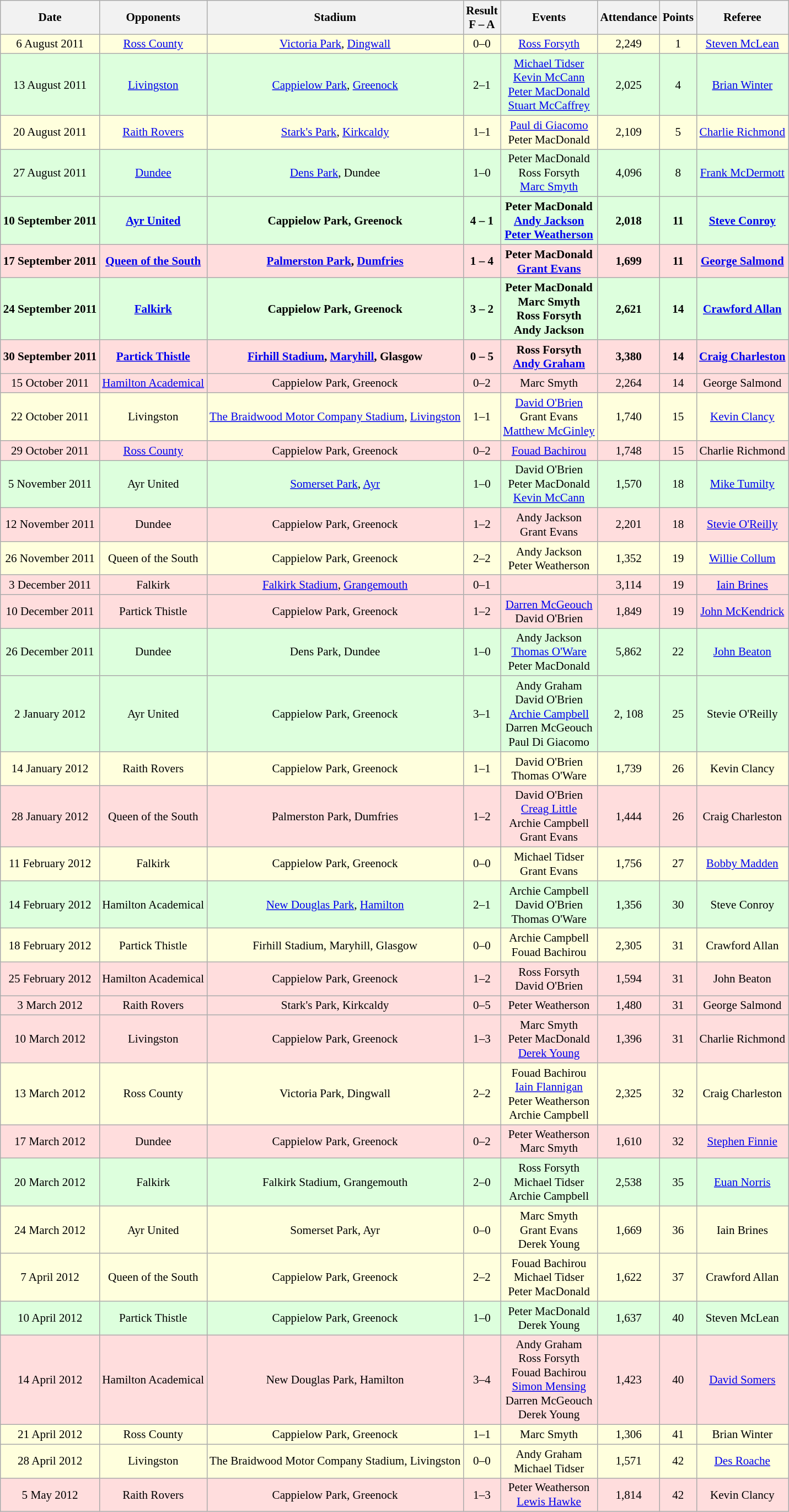<table class="wikitable" style="text-align:center; font-size:88%">
<tr>
<th>Date</th>
<th>Opponents</th>
<th>Stadium</th>
<th>Result <br> F – A</th>
<th>Events</th>
<th>Attendance</th>
<th>Points</th>
<th>Referee</th>
</tr>
<tr style="background:#ffd;">
<td>6 August 2011</td>
<td><a href='#'>Ross County</a></td>
<td><a href='#'>Victoria Park</a>, <a href='#'>Dingwall</a></td>
<td>0–0</td>
<td><a href='#'>Ross Forsyth</a> </td>
<td>2,249</td>
<td>1</td>
<td><a href='#'>Steven McLean</a></td>
</tr>
<tr style="background:#dfd;">
<td>13 August 2011</td>
<td><a href='#'>Livingston</a></td>
<td><a href='#'>Cappielow Park</a>, <a href='#'>Greenock</a></td>
<td>2–1</td>
<td><a href='#'>Michael Tidser</a>  <br> <a href='#'>Kevin McCann</a>  <br> <a href='#'>Peter MacDonald</a>  <br> <a href='#'>Stuart McCaffrey</a>  </td>
<td>2,025</td>
<td>4</td>
<td><a href='#'>Brian Winter</a></td>
</tr>
<tr style="background:#ffd;">
<td>20 August 2011</td>
<td><a href='#'>Raith Rovers</a></td>
<td><a href='#'>Stark's Park</a>, <a href='#'>Kirkcaldy</a></td>
<td>1–1</td>
<td><a href='#'>Paul di Giacomo</a>  <br> Peter MacDonald </td>
<td>2,109</td>
<td>5</td>
<td><a href='#'>Charlie Richmond</a></td>
</tr>
<tr style="background:#dfd;">
<td>27 August 2011</td>
<td><a href='#'>Dundee</a></td>
<td><a href='#'>Dens Park</a>, Dundee</td>
<td>1–0</td>
<td>Peter MacDonald  <br> Ross Forsyth  <br> <a href='#'>Marc Smyth</a> </td>
<td>4,096</td>
<td>8</td>
<td><a href='#'>Frank McDermott</a></td>
</tr>
<tr style="background:#dfd;">
<td><strong>10 September 2011</strong></td>
<td><strong><a href='#'>Ayr United</a></strong></td>
<td><strong>Cappielow Park, Greenock</strong></td>
<td><strong>4 – 1 </strong></td>
<td><strong>Peter MacDonald  <br> <a href='#'>Andy Jackson</a>  <br> <a href='#'>Peter Weatherson</a> </strong></td>
<td><strong>2,018</strong></td>
<td><strong>11</strong></td>
<td><strong><a href='#'>Steve Conroy</a></strong></td>
</tr>
<tr style="background:#fdd;">
<td><strong>17 September 2011</strong></td>
<td><strong><a href='#'>Queen of the South</a></strong></td>
<td><strong><a href='#'>Palmerston Park</a>, <a href='#'>Dumfries</a></strong></td>
<td><strong>1 – 4 </strong></td>
<td><strong>Peter MacDonald  <br> <a href='#'>Grant Evans</a> </strong></td>
<td><strong>1,699</strong></td>
<td><strong>11</strong></td>
<td><strong><a href='#'>George Salmond</a></strong></td>
</tr>
<tr style="background:#dfd;">
<td><strong>24 September 2011</strong></td>
<td><strong><a href='#'>Falkirk</a></strong></td>
<td><strong>Cappielow Park, Greenock</strong></td>
<td><strong>3 – 2 </strong></td>
<td><strong>Peter MacDonald   <br> Marc Smyth  <br> Ross Forsyth  <br> Andy Jackson </strong></td>
<td><strong>2,621</strong></td>
<td><strong>14</strong></td>
<td><strong><a href='#'>Crawford Allan</a></strong></td>
</tr>
<tr style="background:#fdd;">
<td><strong>30 September 2011</strong></td>
<td><strong><a href='#'>Partick Thistle</a></strong></td>
<td><strong><a href='#'>Firhill Stadium</a>, <a href='#'>Maryhill</a>, Glasgow</strong></td>
<td><strong>0 – 5 </strong></td>
<td><strong>Ross Forsyth  <br> <a href='#'>Andy Graham</a> </strong></td>
<td><strong>3,380</strong></td>
<td><strong>14</strong></td>
<td><strong><a href='#'>Craig Charleston</a></strong></td>
</tr>
<tr style="background:#fdd;">
<td>15 October 2011</td>
<td><a href='#'>Hamilton Academical</a></td>
<td>Cappielow Park, Greenock</td>
<td>0–2</td>
<td>Marc Smyth </td>
<td>2,264</td>
<td>14</td>
<td>George Salmond</td>
</tr>
<tr style="background:#ffd;">
<td>22 October 2011</td>
<td>Livingston</td>
<td><a href='#'>The Braidwood Motor Company Stadium</a>, <a href='#'>Livingston</a></td>
<td>1–1</td>
<td><a href='#'>David O'Brien</a>  <br> Grant Evans  <br> <a href='#'>Matthew McGinley</a> </td>
<td>1,740</td>
<td>15</td>
<td><a href='#'>Kevin Clancy</a></td>
</tr>
<tr style="background:#fdd;">
<td>29 October 2011</td>
<td><a href='#'>Ross County</a></td>
<td>Cappielow Park, Greenock</td>
<td>0–2</td>
<td><a href='#'>Fouad Bachirou</a> </td>
<td>1,748</td>
<td>15</td>
<td>Charlie Richmond</td>
</tr>
<tr style="background:#dfd;">
<td>5 November 2011</td>
<td>Ayr United</td>
<td><a href='#'>Somerset Park</a>, <a href='#'>Ayr</a></td>
<td>1–0</td>
<td>David O'Brien  <br> Peter MacDonald  <br> <a href='#'>Kevin McCann</a> </td>
<td>1,570</td>
<td>18</td>
<td><a href='#'>Mike Tumilty</a></td>
</tr>
<tr style="background:#fdd;">
<td>12 November 2011</td>
<td>Dundee</td>
<td>Cappielow Park, Greenock</td>
<td>1–2</td>
<td>Andy Jackson  <br> Grant Evans </td>
<td>2,201</td>
<td>18</td>
<td><a href='#'>Stevie O'Reilly</a></td>
</tr>
<tr style="background:#ffd;">
<td>26 November 2011</td>
<td>Queen of the South</td>
<td>Cappielow Park, Greenock</td>
<td>2–2</td>
<td>Andy Jackson  <br> Peter Weatherson </td>
<td>1,352</td>
<td>19</td>
<td><a href='#'>Willie Collum</a></td>
</tr>
<tr style="background:#fdd;">
<td>3 December 2011</td>
<td>Falkirk</td>
<td><a href='#'>Falkirk Stadium</a>, <a href='#'>Grangemouth</a></td>
<td>0–1</td>
<td></td>
<td>3,114</td>
<td>19</td>
<td><a href='#'>Iain Brines</a></td>
</tr>
<tr style="background:#fdd;">
<td>10 December 2011</td>
<td>Partick Thistle</td>
<td>Cappielow Park, Greenock</td>
<td>1–2</td>
<td><a href='#'>Darren McGeouch</a>  <br> David O'Brien </td>
<td>1,849</td>
<td>19</td>
<td><a href='#'>John McKendrick</a></td>
</tr>
<tr style="background:#dfd;">
<td>26 December 2011</td>
<td>Dundee</td>
<td>Dens Park, Dundee</td>
<td>1–0</td>
<td>Andy Jackson  <br> <a href='#'>Thomas O'Ware</a>  <br> Peter MacDonald </td>
<td>5,862</td>
<td>22</td>
<td><a href='#'>John Beaton</a></td>
</tr>
<tr style="background:#dfd;">
<td>2 January 2012</td>
<td>Ayr United</td>
<td>Cappielow Park, Greenock</td>
<td>3–1</td>
<td>Andy Graham  <br> David O'Brien  <br> <a href='#'>Archie Campbell</a>  <br> Darren McGeouch  <br> Paul Di Giacomo </td>
<td>2, 108</td>
<td>25</td>
<td>Stevie O'Reilly</td>
</tr>
<tr style="background:#ffd;">
<td>14 January 2012</td>
<td>Raith Rovers</td>
<td>Cappielow Park, Greenock</td>
<td>1–1</td>
<td>David O'Brien   <br> Thomas O'Ware </td>
<td>1,739</td>
<td>26</td>
<td>Kevin Clancy</td>
</tr>
<tr style="background:#fdd;">
<td>28 January 2012</td>
<td>Queen of the South</td>
<td>Palmerston Park, Dumfries</td>
<td>1–2</td>
<td>David O'Brien  <br> <a href='#'>Creag Little</a>  <br> Archie Campbell  <br> Grant Evans </td>
<td>1,444</td>
<td>26</td>
<td>Craig Charleston</td>
</tr>
<tr style="background:#ffd;">
<td>11 February 2012</td>
<td>Falkirk</td>
<td>Cappielow Park, Greenock</td>
<td>0–0</td>
<td>Michael Tidser  <br> Grant Evans </td>
<td>1,756</td>
<td>27</td>
<td><a href='#'>Bobby Madden</a></td>
</tr>
<tr style="background:#dfd;">
<td>14 February 2012</td>
<td>Hamilton Academical</td>
<td><a href='#'>New Douglas Park</a>, <a href='#'>Hamilton</a></td>
<td>2–1</td>
<td>Archie Campbell  <br> David O'Brien  <br> Thomas O'Ware </td>
<td>1,356</td>
<td>30</td>
<td>Steve Conroy</td>
</tr>
<tr style="background:#ffd;">
<td>18 February 2012</td>
<td>Partick Thistle</td>
<td>Firhill Stadium, Maryhill, Glasgow</td>
<td>0–0</td>
<td>Archie Campbell  <br> Fouad Bachirou </td>
<td>2,305</td>
<td>31</td>
<td>Crawford Allan</td>
</tr>
<tr style="background:#fdd;">
<td>25 February 2012</td>
<td>Hamilton Academical</td>
<td>Cappielow Park, Greenock</td>
<td>1–2</td>
<td>Ross Forsyth  <br> David O'Brien </td>
<td>1,594</td>
<td>31</td>
<td>John Beaton</td>
</tr>
<tr style="background:#fdd;">
<td>3 March 2012</td>
<td>Raith Rovers</td>
<td>Stark's Park, Kirkcaldy</td>
<td>0–5</td>
<td>Peter Weatherson </td>
<td>1,480</td>
<td>31</td>
<td>George Salmond</td>
</tr>
<tr style="background:#fdd;">
<td>10 March 2012</td>
<td>Livingston</td>
<td>Cappielow Park, Greenock</td>
<td>1–3</td>
<td>Marc Smyth  <br> Peter MacDonald  <br> <a href='#'>Derek Young</a> </td>
<td>1,396</td>
<td>31</td>
<td>Charlie Richmond</td>
</tr>
<tr style="background:#ffd;">
<td>13 March 2012</td>
<td>Ross County</td>
<td>Victoria Park, Dingwall</td>
<td>2–2</td>
<td>Fouad Bachirou  <br> <a href='#'>Iain Flannigan</a>  <br> Peter Weatherson   <br> Archie Campbell  </td>
<td>2,325</td>
<td>32</td>
<td>Craig Charleston</td>
</tr>
<tr style="background:#fdd;">
<td>17 March 2012</td>
<td>Dundee</td>
<td>Cappielow Park, Greenock</td>
<td>0–2</td>
<td>Peter Weatherson  <br> Marc Smyth </td>
<td>1,610</td>
<td>32</td>
<td><a href='#'>Stephen Finnie</a></td>
</tr>
<tr style="background:#dfd;">
<td>20 March 2012</td>
<td>Falkirk</td>
<td>Falkirk Stadium, Grangemouth</td>
<td>2–0</td>
<td>Ross Forsyth  <br> Michael Tidser  <br> Archie Campbell </td>
<td>2,538</td>
<td>35</td>
<td><a href='#'>Euan Norris</a></td>
</tr>
<tr style="background:#ffd;">
<td>24 March 2012</td>
<td>Ayr United</td>
<td>Somerset Park, Ayr</td>
<td>0–0</td>
<td>Marc Smyth  <br> Grant Evans  <br> Derek Young </td>
<td>1,669</td>
<td>36</td>
<td>Iain Brines</td>
</tr>
<tr style="background:#ffd;">
<td>7 April 2012</td>
<td>Queen of the South</td>
<td>Cappielow Park, Greenock</td>
<td>2–2</td>
<td>Fouad Bachirou  <br> Michael Tidser  <br> Peter MacDonald </td>
<td>1,622</td>
<td>37</td>
<td>Crawford Allan</td>
</tr>
<tr style="background:#dfd;">
<td>10 April 2012</td>
<td>Partick Thistle</td>
<td>Cappielow Park, Greenock</td>
<td>1–0</td>
<td>Peter MacDonald  <br> Derek Young </td>
<td>1,637</td>
<td>40</td>
<td>Steven McLean</td>
</tr>
<tr style="background:#fdd;">
<td>14 April 2012</td>
<td>Hamilton Academical</td>
<td>New Douglas Park, Hamilton</td>
<td>3–4</td>
<td>Andy Graham  <br> Ross Forsyth  <br> Fouad Bachirou  <br> <a href='#'>Simon Mensing</a>  <br> Darren McGeouch  <br> Derek Young </td>
<td>1,423</td>
<td>40</td>
<td><a href='#'>David Somers</a></td>
</tr>
<tr style="background:#ffd;">
<td>21 April 2012</td>
<td>Ross County</td>
<td>Cappielow Park, Greenock</td>
<td>1–1</td>
<td>Marc Smyth </td>
<td>1,306</td>
<td>41</td>
<td>Brian Winter</td>
</tr>
<tr style="background:#ffd;">
<td>28 April 2012</td>
<td>Livingston</td>
<td>The Braidwood Motor Company Stadium, Livingston</td>
<td>0–0</td>
<td>Andy Graham  <br> Michael Tidser </td>
<td>1,571</td>
<td>42</td>
<td><a href='#'>Des Roache</a></td>
</tr>
<tr style="background:#fdd;">
<td>5 May 2012</td>
<td>Raith Rovers</td>
<td>Cappielow Park, Greenock</td>
<td>1–3</td>
<td>Peter Weatherson  <br> <a href='#'>Lewis Hawke</a> </td>
<td>1,814</td>
<td>42</td>
<td>Kevin Clancy</td>
</tr>
</table>
